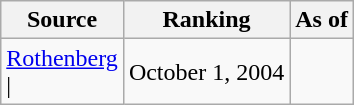<table class="wikitable" style="text-align:center">
<tr>
<th>Source</th>
<th>Ranking</th>
<th>As of</th>
</tr>
<tr>
<td align=left><a href='#'>Rothenberg</a><br>| </td>
<td>October 1, 2004</td>
</tr>
</table>
